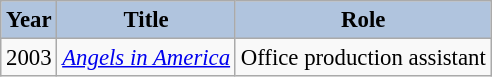<table class="wikitable" style="font-size:95%;">
<tr>
<th style="background:#B0C4DE;">Year</th>
<th style="background:#B0C4DE;">Title</th>
<th style="background:#B0C4DE;">Role</th>
</tr>
<tr>
<td>2003</td>
<td><em><a href='#'>Angels in America</a></em></td>
<td>Office production assistant</td>
</tr>
</table>
